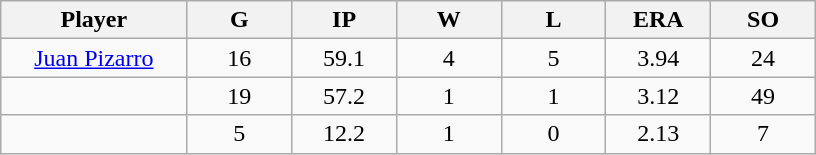<table class="wikitable sortable">
<tr>
<th bgcolor="#DDDDFF" width="16%">Player</th>
<th bgcolor="#DDDDFF" width="9%">G</th>
<th bgcolor="#DDDDFF" width="9%">IP</th>
<th bgcolor="#DDDDFF" width="9%">W</th>
<th bgcolor="#DDDDFF" width="9%">L</th>
<th bgcolor="#DDDDFF" width="9%">ERA</th>
<th bgcolor="#DDDDFF" width="9%">SO</th>
</tr>
<tr align="center">
<td><a href='#'>Juan Pizarro</a></td>
<td>16</td>
<td>59.1</td>
<td>4</td>
<td>5</td>
<td>3.94</td>
<td>24</td>
</tr>
<tr align="center">
<td></td>
<td>19</td>
<td>57.2</td>
<td>1</td>
<td>1</td>
<td>3.12</td>
<td>49</td>
</tr>
<tr align="center">
<td></td>
<td>5</td>
<td>12.2</td>
<td>1</td>
<td>0</td>
<td>2.13</td>
<td>7</td>
</tr>
</table>
